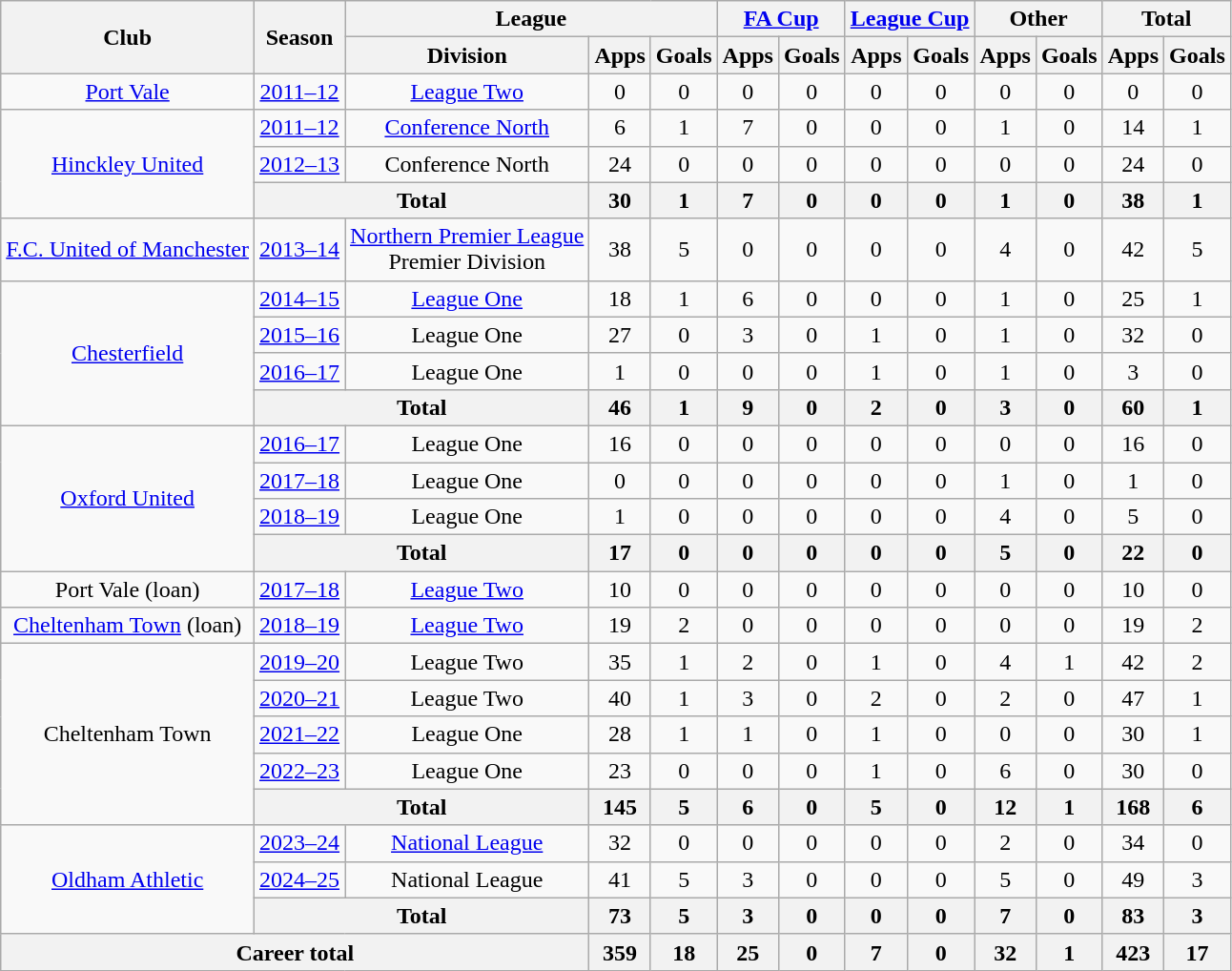<table class="wikitable" style="text-align: center;">
<tr>
<th rowspan="2">Club</th>
<th rowspan="2">Season</th>
<th colspan="3">League</th>
<th colspan="2"><a href='#'>FA Cup</a></th>
<th colspan="2"><a href='#'>League Cup</a></th>
<th colspan="2">Other</th>
<th colspan="2">Total</th>
</tr>
<tr>
<th>Division</th>
<th>Apps</th>
<th>Goals</th>
<th>Apps</th>
<th>Goals</th>
<th>Apps</th>
<th>Goals</th>
<th>Apps</th>
<th>Goals</th>
<th>Apps</th>
<th>Goals</th>
</tr>
<tr>
<td><a href='#'>Port Vale</a></td>
<td><a href='#'>2011–12</a></td>
<td><a href='#'>League Two</a></td>
<td>0</td>
<td>0</td>
<td>0</td>
<td>0</td>
<td>0</td>
<td>0</td>
<td>0</td>
<td>0</td>
<td>0</td>
<td>0</td>
</tr>
<tr>
<td rowspan="3"><a href='#'>Hinckley United</a></td>
<td><a href='#'>2011–12</a></td>
<td><a href='#'>Conference North</a></td>
<td>6</td>
<td>1</td>
<td>7</td>
<td>0</td>
<td>0</td>
<td>0</td>
<td>1</td>
<td>0</td>
<td>14</td>
<td>1</td>
</tr>
<tr>
<td><a href='#'>2012–13</a></td>
<td>Conference North</td>
<td>24</td>
<td>0</td>
<td>0</td>
<td>0</td>
<td>0</td>
<td>0</td>
<td>0</td>
<td>0</td>
<td>24</td>
<td>0</td>
</tr>
<tr>
<th colspan="2">Total</th>
<th>30</th>
<th>1</th>
<th>7</th>
<th>0</th>
<th>0</th>
<th>0</th>
<th>1</th>
<th>0</th>
<th>38</th>
<th>1</th>
</tr>
<tr>
<td><a href='#'>F.C. United of Manchester</a></td>
<td><a href='#'>2013–14</a></td>
<td><a href='#'>Northern Premier League</a><br>Premier Division</td>
<td>38</td>
<td>5</td>
<td>0</td>
<td>0</td>
<td>0</td>
<td>0</td>
<td>4</td>
<td>0</td>
<td>42</td>
<td>5</td>
</tr>
<tr>
<td rowspan="4"><a href='#'>Chesterfield</a></td>
<td><a href='#'>2014–15</a></td>
<td><a href='#'>League One</a></td>
<td>18</td>
<td>1</td>
<td>6</td>
<td>0</td>
<td>0</td>
<td>0</td>
<td>1</td>
<td>0</td>
<td>25</td>
<td>1</td>
</tr>
<tr>
<td><a href='#'>2015–16</a></td>
<td>League One</td>
<td>27</td>
<td>0</td>
<td>3</td>
<td>0</td>
<td>1</td>
<td>0</td>
<td>1</td>
<td>0</td>
<td>32</td>
<td>0</td>
</tr>
<tr>
<td><a href='#'>2016–17</a></td>
<td>League One</td>
<td>1</td>
<td>0</td>
<td>0</td>
<td>0</td>
<td>1</td>
<td>0</td>
<td>1</td>
<td>0</td>
<td>3</td>
<td>0</td>
</tr>
<tr>
<th colspan="2">Total</th>
<th>46</th>
<th>1</th>
<th>9</th>
<th>0</th>
<th>2</th>
<th>0</th>
<th>3</th>
<th>0</th>
<th>60</th>
<th>1</th>
</tr>
<tr>
<td rowspan="4"><a href='#'>Oxford United</a></td>
<td><a href='#'>2016–17</a></td>
<td>League One</td>
<td>16</td>
<td>0</td>
<td>0</td>
<td>0</td>
<td>0</td>
<td>0</td>
<td>0</td>
<td>0</td>
<td>16</td>
<td>0</td>
</tr>
<tr>
<td><a href='#'>2017–18</a></td>
<td>League One</td>
<td>0</td>
<td>0</td>
<td>0</td>
<td>0</td>
<td>0</td>
<td>0</td>
<td>1</td>
<td>0</td>
<td>1</td>
<td>0</td>
</tr>
<tr>
<td><a href='#'>2018–19</a></td>
<td>League One</td>
<td>1</td>
<td>0</td>
<td>0</td>
<td>0</td>
<td>0</td>
<td>0</td>
<td>4</td>
<td>0</td>
<td>5</td>
<td>0</td>
</tr>
<tr>
<th colspan="2">Total</th>
<th>17</th>
<th>0</th>
<th>0</th>
<th>0</th>
<th>0</th>
<th>0</th>
<th>5</th>
<th>0</th>
<th>22</th>
<th>0</th>
</tr>
<tr>
<td>Port Vale (loan)</td>
<td><a href='#'>2017–18</a></td>
<td><a href='#'>League Two</a></td>
<td>10</td>
<td>0</td>
<td>0</td>
<td>0</td>
<td>0</td>
<td>0</td>
<td>0</td>
<td>0</td>
<td>10</td>
<td>0</td>
</tr>
<tr>
<td><a href='#'>Cheltenham Town</a> (loan)</td>
<td><a href='#'>2018–19</a></td>
<td><a href='#'>League Two</a></td>
<td>19</td>
<td>2</td>
<td>0</td>
<td>0</td>
<td>0</td>
<td>0</td>
<td>0</td>
<td>0</td>
<td>19</td>
<td>2</td>
</tr>
<tr>
<td rowspan="5">Cheltenham Town</td>
<td><a href='#'>2019–20</a></td>
<td>League Two</td>
<td>35</td>
<td>1</td>
<td>2</td>
<td>0</td>
<td>1</td>
<td>0</td>
<td>4</td>
<td>1</td>
<td>42</td>
<td>2</td>
</tr>
<tr>
<td><a href='#'>2020–21</a></td>
<td>League Two</td>
<td>40</td>
<td>1</td>
<td>3</td>
<td>0</td>
<td>2</td>
<td>0</td>
<td>2</td>
<td>0</td>
<td>47</td>
<td>1</td>
</tr>
<tr>
<td><a href='#'>2021–22</a></td>
<td>League One</td>
<td>28</td>
<td>1</td>
<td>1</td>
<td>0</td>
<td>1</td>
<td>0</td>
<td>0</td>
<td>0</td>
<td>30</td>
<td>1</td>
</tr>
<tr>
<td><a href='#'>2022–23</a></td>
<td>League One</td>
<td>23</td>
<td>0</td>
<td>0</td>
<td>0</td>
<td>1</td>
<td>0</td>
<td>6</td>
<td>0</td>
<td>30</td>
<td>0</td>
</tr>
<tr>
<th colspan="2">Total</th>
<th>145</th>
<th>5</th>
<th>6</th>
<th>0</th>
<th>5</th>
<th>0</th>
<th>12</th>
<th>1</th>
<th>168</th>
<th>6</th>
</tr>
<tr>
<td rowspan=3><a href='#'>Oldham Athletic</a></td>
<td><a href='#'>2023–24</a></td>
<td><a href='#'>National League</a></td>
<td>32</td>
<td>0</td>
<td>0</td>
<td>0</td>
<td>0</td>
<td>0</td>
<td>2</td>
<td>0</td>
<td>34</td>
<td>0</td>
</tr>
<tr>
<td><a href='#'>2024–25</a></td>
<td>National League</td>
<td>41</td>
<td>5</td>
<td>3</td>
<td>0</td>
<td>0</td>
<td>0</td>
<td>5</td>
<td>0</td>
<td>49</td>
<td>3</td>
</tr>
<tr>
<th colspan="2">Total</th>
<th>73</th>
<th>5</th>
<th>3</th>
<th>0</th>
<th>0</th>
<th>0</th>
<th>7</th>
<th>0</th>
<th>83</th>
<th>3</th>
</tr>
<tr>
<th colspan="3">Career total</th>
<th>359</th>
<th>18</th>
<th>25</th>
<th>0</th>
<th>7</th>
<th>0</th>
<th>32</th>
<th>1</th>
<th>423</th>
<th>17</th>
</tr>
</table>
